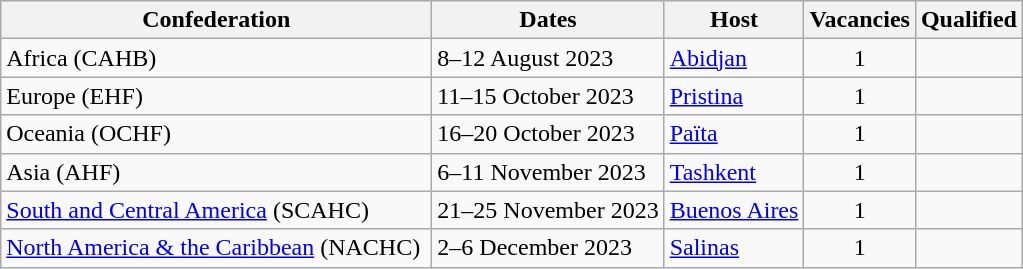<table class="wikitable">
<tr>
<th width=280>Confederation</th>
<th>Dates</th>
<th>Host</th>
<th>Vacancies</th>
<th>Qualified</th>
</tr>
<tr>
<td>Africa (CAHB)</td>
<td>8–12 August 2023</td>
<td> <a href='#'>Abidjan</a></td>
<td align=center>1</td>
<td></td>
</tr>
<tr>
<td>Europe (EHF)</td>
<td>11–15 October 2023</td>
<td> <a href='#'>Pristina</a></td>
<td align=center>1</td>
<td></td>
</tr>
<tr>
<td>Oceania (OCHF)</td>
<td>16–20 October 2023</td>
<td> <a href='#'>Païta</a></td>
<td align=center>1</td>
<td></td>
</tr>
<tr>
<td>Asia (AHF)</td>
<td>6–11 November 2023</td>
<td> <a href='#'>Tashkent</a></td>
<td align=center>1</td>
<td></td>
</tr>
<tr>
<td><a href='#'>South and Central America</a> (SCAHC)</td>
<td>21–25 November 2023</td>
<td> <a href='#'>Buenos Aires</a></td>
<td align=center>1</td>
<td></td>
</tr>
<tr>
<td><a href='#'>North America & the Caribbean</a> (NACHC)</td>
<td>2–6 December 2023</td>
<td> <a href='#'>Salinas</a></td>
<td align=center>1</td>
<td></td>
</tr>
</table>
